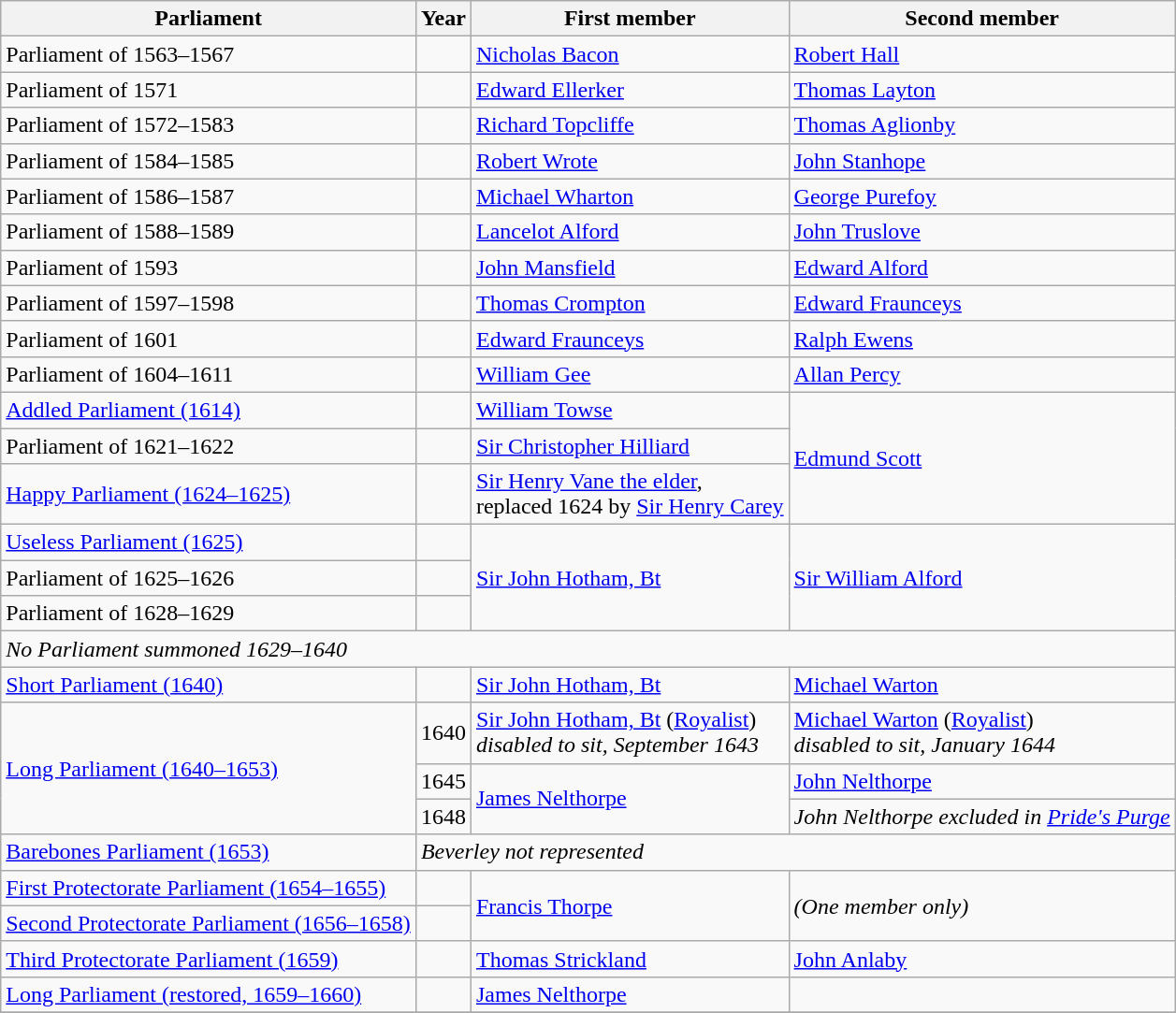<table class="wikitable">
<tr>
<th>Parliament</th>
<th>Year</th>
<th>First member</th>
<th>Second member</th>
</tr>
<tr>
<td>Parliament of 1563–1567</td>
<td></td>
<td><a href='#'>Nicholas Bacon</a></td>
<td><a href='#'>Robert Hall</a></td>
</tr>
<tr>
<td>Parliament of 1571</td>
<td></td>
<td><a href='#'>Edward Ellerker</a></td>
<td><a href='#'>Thomas Layton</a></td>
</tr>
<tr>
<td>Parliament of 1572–1583</td>
<td></td>
<td><a href='#'>Richard Topcliffe</a></td>
<td><a href='#'>Thomas Aglionby</a></td>
</tr>
<tr>
<td>Parliament of 1584–1585</td>
<td></td>
<td><a href='#'>Robert Wrote</a></td>
<td><a href='#'>John Stanhope</a></td>
</tr>
<tr>
<td>Parliament of 1586–1587</td>
<td></td>
<td><a href='#'>Michael Wharton</a></td>
<td><a href='#'>George Purefoy</a></td>
</tr>
<tr>
<td>Parliament of 1588–1589</td>
<td></td>
<td><a href='#'>Lancelot Alford</a></td>
<td><a href='#'>John Truslove</a></td>
</tr>
<tr>
<td>Parliament of 1593</td>
<td></td>
<td><a href='#'>John Mansfield</a></td>
<td><a href='#'>Edward Alford</a></td>
</tr>
<tr>
<td>Parliament of 1597–1598</td>
<td></td>
<td><a href='#'>Thomas Crompton</a></td>
<td><a href='#'>Edward Fraunceys</a></td>
</tr>
<tr>
<td>Parliament of 1601</td>
<td></td>
<td><a href='#'>Edward Fraunceys</a></td>
<td><a href='#'>Ralph Ewens</a></td>
</tr>
<tr>
<td>Parliament of 1604–1611</td>
<td></td>
<td><a href='#'>William Gee</a></td>
<td><a href='#'>Allan Percy</a></td>
</tr>
<tr>
<td><a href='#'>Addled Parliament (1614)</a></td>
<td></td>
<td><a href='#'>William Towse</a></td>
<td rowspan="3"><a href='#'>Edmund Scott</a></td>
</tr>
<tr>
<td>Parliament of 1621–1622</td>
<td></td>
<td><a href='#'>Sir Christopher Hilliard</a></td>
</tr>
<tr>
<td><a href='#'>Happy Parliament (1624–1625)</a></td>
<td></td>
<td><a href='#'>Sir Henry Vane the elder</a>, <br> replaced 1624 by <a href='#'>Sir Henry Carey</a></td>
</tr>
<tr>
<td><a href='#'>Useless Parliament (1625)</a></td>
<td></td>
<td rowspan="3"><a href='#'>Sir John Hotham, Bt</a></td>
<td rowspan="3"><a href='#'>Sir William Alford</a></td>
</tr>
<tr>
<td>Parliament of 1625–1626</td>
<td></td>
</tr>
<tr>
<td>Parliament of 1628–1629</td>
<td></td>
</tr>
<tr>
<td colspan="4"><em>No Parliament summoned 1629–1640</em></td>
</tr>
<tr>
<td><a href='#'>Short Parliament (1640)</a></td>
<td></td>
<td><a href='#'>Sir John Hotham, Bt</a></td>
<td><a href='#'>Michael Warton</a></td>
</tr>
<tr>
<td rowspan="3"><a href='#'>Long Parliament (1640–1653)</a></td>
<td>1640</td>
<td><a href='#'>Sir John Hotham, Bt</a> (<a href='#'>Royalist</a>)<br> <em>disabled to sit, September 1643</em></td>
<td><a href='#'>Michael Warton</a> (<a href='#'>Royalist</a>) <br> <em>disabled to sit, January 1644</em></td>
</tr>
<tr>
<td>1645</td>
<td rowspan="2"><a href='#'>James Nelthorpe</a></td>
<td><a href='#'>John Nelthorpe</a></td>
</tr>
<tr>
<td>1648</td>
<td><em>John Nelthorpe excluded in <a href='#'>Pride's Purge</a></em></td>
</tr>
<tr>
<td><a href='#'>Barebones Parliament (1653)</a></td>
<td colspan="3"><em>Beverley not represented</em></td>
</tr>
<tr>
<td><a href='#'>First Protectorate Parliament (1654–1655)</a></td>
<td></td>
<td rowspan="2"><a href='#'>Francis Thorpe</a></td>
<td rowspan="2"><em>(One member only)</em></td>
</tr>
<tr>
<td><a href='#'>Second Protectorate Parliament (1656–1658)</a></td>
<td></td>
</tr>
<tr>
<td><a href='#'>Third Protectorate Parliament (1659)</a></td>
<td></td>
<td><a href='#'>Thomas Strickland</a></td>
<td><a href='#'>John Anlaby</a></td>
</tr>
<tr>
<td><a href='#'>Long Parliament (restored, 1659–1660)</a></td>
<td></td>
<td><a href='#'>James Nelthorpe</a></td>
<td></td>
</tr>
<tr>
</tr>
</table>
